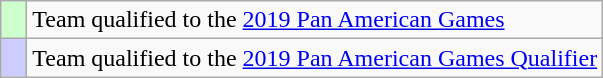<table class="wikitable" style="text-align: left;">
<tr>
<td width=10px bgcolor=#ccffcc></td>
<td>Team qualified to the <a href='#'>2019 Pan American Games</a></td>
</tr>
<tr>
<td width=10px bgcolor=#ccccff></td>
<td>Team qualified to the <a href='#'>2019 Pan American Games Qualifier</a></td>
</tr>
</table>
